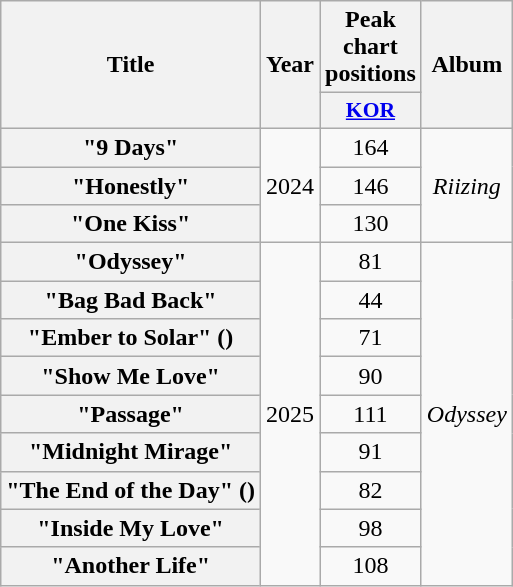<table class="wikitable plainrowheaders" style="text-align:center">
<tr>
<th scope="col" rowspan="2">Title</th>
<th scope="col" rowspan="2">Year</th>
<th scope="col" colspan="1">Peak chart positions</th>
<th scope="col" rowspan="2">Album</th>
</tr>
<tr>
<th scope="col" style="font-size:90%; width:2.75em"><a href='#'>KOR</a><br></th>
</tr>
<tr>
<th scope="row">"9 Days"</th>
<td rowspan="3">2024</td>
<td>164</td>
<td rowspan="3"><em>Riizing</em></td>
</tr>
<tr>
<th scope="row">"Honestly"</th>
<td>146</td>
</tr>
<tr>
<th scope="row">"One Kiss"</th>
<td>130</td>
</tr>
<tr>
<th scope="row">"Odyssey"</th>
<td rowspan="9">2025</td>
<td>81</td>
<td rowspan="9"><em>Odyssey</em></td>
</tr>
<tr>
<th scope="row">"Bag Bad Back"</th>
<td>44</td>
</tr>
<tr>
<th scope="row">"Ember to Solar" ()</th>
<td>71</td>
</tr>
<tr>
<th scope="row">"Show Me Love"</th>
<td>90</td>
</tr>
<tr>
<th scope="row">"Passage"</th>
<td>111</td>
</tr>
<tr>
<th scope="row">"Midnight Mirage"</th>
<td>91</td>
</tr>
<tr>
<th scope="row">"The End of the Day" ()</th>
<td>82</td>
</tr>
<tr>
<th scope="row">"Inside My Love"</th>
<td>98</td>
</tr>
<tr>
<th scope="row">"Another Life"</th>
<td>108</td>
</tr>
</table>
